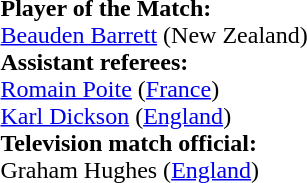<table style="width:100%">
<tr>
<td><br><strong>Player of the Match:</strong>
<br><a href='#'>Beauden Barrett</a> (New Zealand)<br><strong>Assistant referees:</strong>
<br><a href='#'>Romain Poite</a> (<a href='#'>France</a>)
<br><a href='#'>Karl Dickson</a> (<a href='#'>England</a>)
<br><strong>Television match official:</strong>
<br>Graham Hughes (<a href='#'>England</a>)</td>
</tr>
</table>
